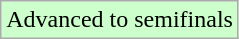<table class=wikitable>
<tr>
<td bgcolor=ccffcc>Advanced to semifinals</td>
</tr>
</table>
